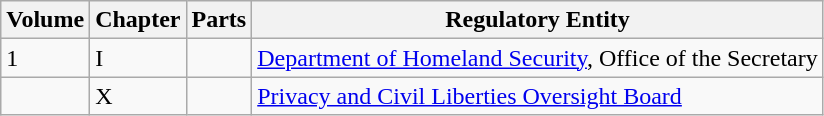<table class="wikitable">
<tr>
<th>Volume</th>
<th>Chapter</th>
<th>Parts</th>
<th>Regulatory Entity</th>
</tr>
<tr>
<td>1</td>
<td>I</td>
<td></td>
<td><a href='#'>Department of Homeland Security</a>, Office of the Secretary</td>
</tr>
<tr>
<td></td>
<td>X</td>
<td></td>
<td><a href='#'>Privacy and Civil Liberties Oversight Board</a></td>
</tr>
</table>
